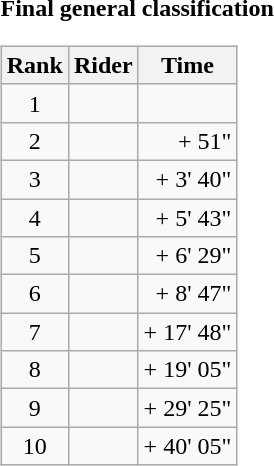<table>
<tr>
<td><strong>Final general classification</strong><br><table class="wikitable">
<tr>
<th scope="col">Rank</th>
<th scope="col">Rider</th>
<th scope="col">Time</th>
</tr>
<tr>
<td style="text-align:center;">1</td>
<td></td>
<td style="text-align:right;"></td>
</tr>
<tr>
<td style="text-align:center;">2</td>
<td></td>
<td style="text-align:right;">+ 51"</td>
</tr>
<tr>
<td style="text-align:center;">3</td>
<td></td>
<td style="text-align:right;">+ 3' 40"</td>
</tr>
<tr>
<td style="text-align:center;">4</td>
<td></td>
<td style="text-align:right;">+ 5' 43"</td>
</tr>
<tr>
<td style="text-align:center;">5</td>
<td></td>
<td style="text-align:right;">+ 6' 29"</td>
</tr>
<tr>
<td style="text-align:center;">6</td>
<td></td>
<td style="text-align:right;">+ 8' 47"</td>
</tr>
<tr>
<td style="text-align:center;">7</td>
<td></td>
<td style="text-align:right;">+ 17' 48"</td>
</tr>
<tr>
<td style="text-align:center;">8</td>
<td></td>
<td style="text-align:right;">+ 19' 05"</td>
</tr>
<tr>
<td style="text-align:center;">9</td>
<td></td>
<td style="text-align:right;">+ 29' 25"</td>
</tr>
<tr>
<td style="text-align:center;">10</td>
<td></td>
<td style="text-align:right;">+ 40' 05"</td>
</tr>
</table>
</td>
</tr>
</table>
